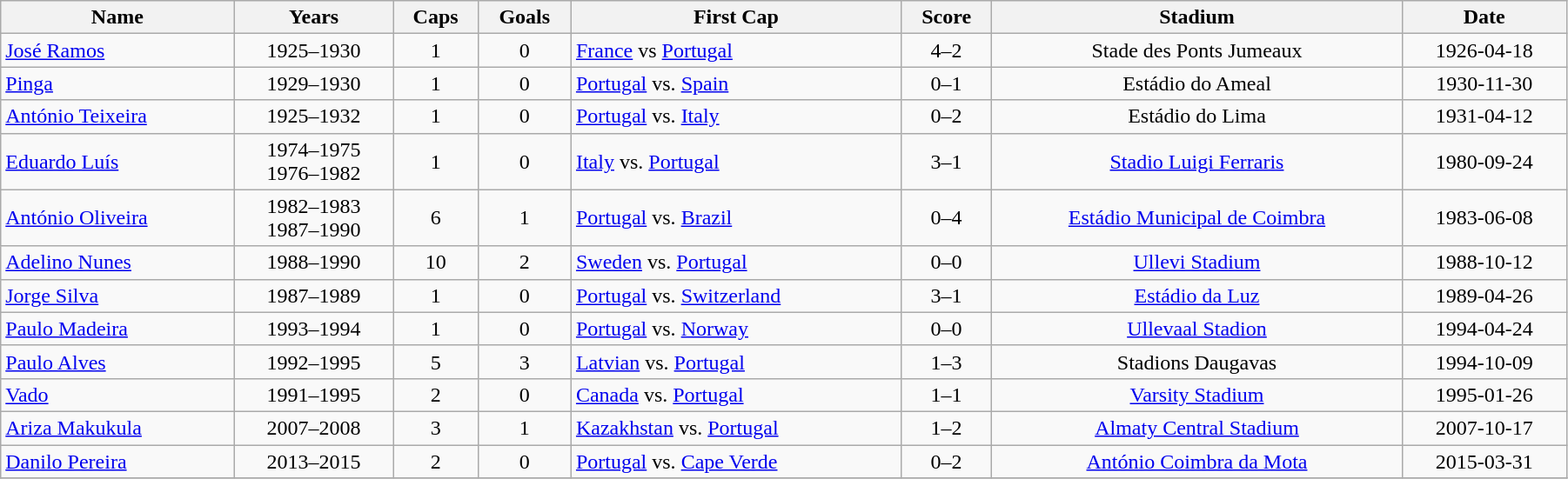<table class="wikitable sortable" style="width:95%; align:center; text-align:center">
<tr>
<th>Name</th>
<th>Years</th>
<th>Caps</th>
<th>Goals</th>
<th>First Cap</th>
<th>Score</th>
<th>Stadium</th>
<th>Date</th>
</tr>
<tr>
<td align="left"> <a href='#'>José Ramos</a></td>
<td align="center">1925–1930</td>
<td>1</td>
<td>0</td>
<td align="left"><a href='#'>France</a>  vs  <a href='#'>Portugal</a></td>
<td>4–2</td>
<td>Stade des Ponts Jumeaux</td>
<td>1926-04-18</td>
</tr>
<tr>
<td align="left"> <a href='#'>Pinga</a></td>
<td align="center">1929–1930</td>
<td>1</td>
<td>0</td>
<td align="left"><a href='#'>Portugal</a>  vs.  <a href='#'>Spain</a></td>
<td>0–1</td>
<td>Estádio do Ameal</td>
<td>1930-11-30</td>
</tr>
<tr>
<td align="left"> <a href='#'>António Teixeira</a></td>
<td align="center">1925–1932</td>
<td>1</td>
<td>0</td>
<td align="left"><a href='#'>Portugal</a>  vs.  <a href='#'>Italy</a></td>
<td>0–2</td>
<td>Estádio do Lima</td>
<td>1931-04-12</td>
</tr>
<tr>
<td align="left"> <a href='#'>Eduardo Luís</a></td>
<td align="center">1974–1975<br>1976–1982</td>
<td>1</td>
<td>0</td>
<td align="left"><a href='#'>Italy</a>  vs.  <a href='#'>Portugal</a></td>
<td>3–1</td>
<td><a href='#'>Stadio Luigi Ferraris</a></td>
<td>1980-09-24</td>
</tr>
<tr>
<td align="left"> <a href='#'>António Oliveira</a></td>
<td align="center">1982–1983<br>1987–1990</td>
<td>6</td>
<td>1</td>
<td align="left"><a href='#'>Portugal</a>  vs.  <a href='#'>Brazil</a></td>
<td>0–4</td>
<td><a href='#'>Estádio Municipal de Coimbra</a></td>
<td>1983-06-08</td>
</tr>
<tr>
<td align="left"> <a href='#'>Adelino Nunes</a></td>
<td align="center">1988–1990</td>
<td>10</td>
<td>2</td>
<td align="left"><a href='#'>Sweden</a>  vs.  <a href='#'>Portugal</a></td>
<td>0–0</td>
<td><a href='#'>Ullevi Stadium</a></td>
<td>1988-10-12</td>
</tr>
<tr>
<td align="left"> <a href='#'>Jorge Silva</a></td>
<td align="center">1987–1989</td>
<td>1</td>
<td>0</td>
<td align="left"><a href='#'>Portugal</a>  vs.  <a href='#'>Switzerland</a></td>
<td>3–1</td>
<td><a href='#'>Estádio da Luz</a></td>
<td>1989-04-26</td>
</tr>
<tr>
<td align="left"> <a href='#'>Paulo Madeira</a></td>
<td align="center">1993–1994</td>
<td>1</td>
<td>0</td>
<td align="left"><a href='#'>Portugal</a>  vs.  <a href='#'>Norway</a></td>
<td>0–0</td>
<td><a href='#'>Ullevaal Stadion</a></td>
<td>1994-04-24</td>
</tr>
<tr>
<td align="left"> <a href='#'>Paulo Alves</a></td>
<td align="center">1992–1995</td>
<td>5</td>
<td>3</td>
<td align="left"><a href='#'>Latvian</a>  vs.  <a href='#'>Portugal</a></td>
<td>1–3</td>
<td>Stadions Daugavas</td>
<td>1994-10-09</td>
</tr>
<tr>
<td align="left"> <a href='#'>Vado</a></td>
<td align="center">1991–1995</td>
<td>2</td>
<td>0</td>
<td align="left"><a href='#'>Canada</a>  vs.  <a href='#'>Portugal</a></td>
<td>1–1</td>
<td><a href='#'>Varsity Stadium</a></td>
<td>1995-01-26</td>
</tr>
<tr>
<td align="left"> <a href='#'>Ariza Makukula</a></td>
<td align="center">2007–2008</td>
<td>3</td>
<td>1</td>
<td align="left"><a href='#'>Kazakhstan</a>  vs.  <a href='#'>Portugal</a></td>
<td>1–2</td>
<td><a href='#'>Almaty Central Stadium</a></td>
<td>2007-10-17</td>
</tr>
<tr>
<td align="left"> <a href='#'>Danilo Pereira</a></td>
<td align="center">2013–2015</td>
<td>2</td>
<td>0</td>
<td align="left"><a href='#'>Portugal</a>  vs.  <a href='#'>Cape Verde</a></td>
<td>0–2</td>
<td><a href='#'>António Coimbra da Mota</a></td>
<td>2015-03-31</td>
</tr>
<tr>
</tr>
</table>
